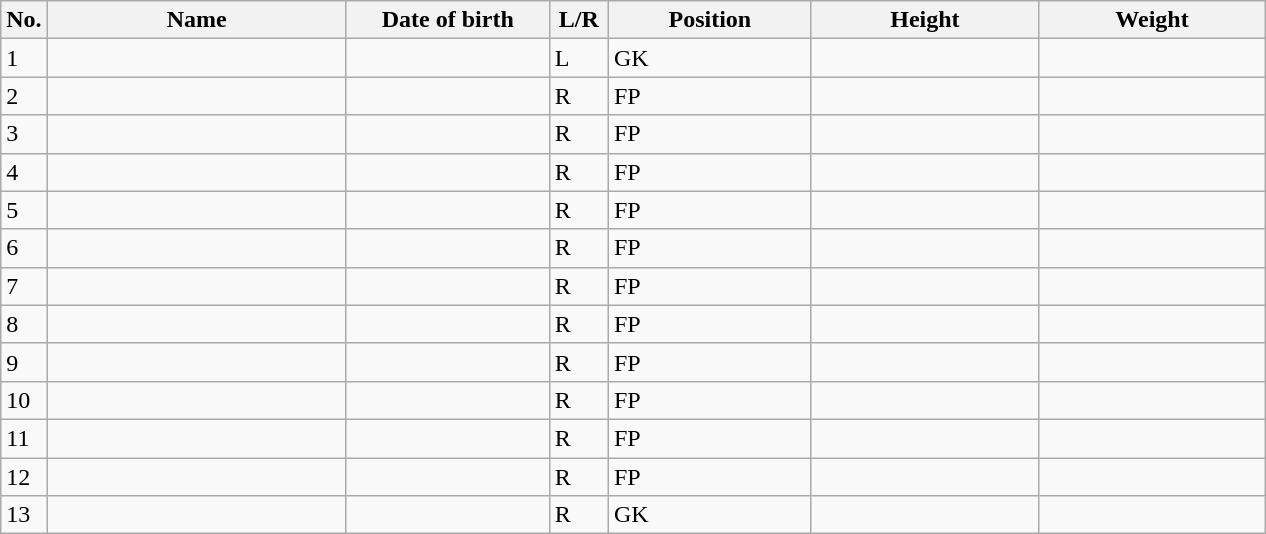<table class=wikitable sortable style=font-size:100%; text-align:center;>
<tr>
<th>No.</th>
<th style=width:12em>Name</th>
<th style=width:8em>Date of birth</th>
<th style=width:2em>L/R</th>
<th style=width:8em>Position</th>
<th style=width:9em>Height</th>
<th style=width:9em>Weight</th>
</tr>
<tr>
<td>1</td>
<td align=left></td>
<td></td>
<td>L</td>
<td>GK</td>
<td></td>
<td></td>
</tr>
<tr>
<td>2</td>
<td align=left></td>
<td></td>
<td>R</td>
<td>FP</td>
<td></td>
<td></td>
</tr>
<tr>
<td>3</td>
<td align=left></td>
<td></td>
<td>R</td>
<td>FP</td>
<td></td>
<td></td>
</tr>
<tr>
<td>4</td>
<td align=left></td>
<td></td>
<td>R</td>
<td>FP</td>
<td></td>
<td></td>
</tr>
<tr>
<td>5</td>
<td align=left></td>
<td></td>
<td>R</td>
<td>FP</td>
<td></td>
<td></td>
</tr>
<tr>
<td>6</td>
<td align=left></td>
<td></td>
<td>R</td>
<td>FP</td>
<td></td>
<td></td>
</tr>
<tr>
<td>7</td>
<td align=left></td>
<td></td>
<td>R</td>
<td>FP</td>
<td></td>
<td></td>
</tr>
<tr>
<td>8</td>
<td align=left></td>
<td></td>
<td>R</td>
<td>FP</td>
<td></td>
<td></td>
</tr>
<tr>
<td>9</td>
<td align=left></td>
<td></td>
<td>R</td>
<td>FP</td>
<td></td>
<td></td>
</tr>
<tr>
<td>10</td>
<td align=left></td>
<td></td>
<td>R</td>
<td>FP</td>
<td></td>
<td></td>
</tr>
<tr>
<td>11</td>
<td align=left></td>
<td></td>
<td>R</td>
<td>FP</td>
<td></td>
<td></td>
</tr>
<tr>
<td>12</td>
<td align=left></td>
<td></td>
<td>R</td>
<td>FP</td>
<td></td>
<td></td>
</tr>
<tr>
<td>13</td>
<td align=left></td>
<td></td>
<td>R</td>
<td>GK</td>
<td></td>
<td></td>
</tr>
</table>
